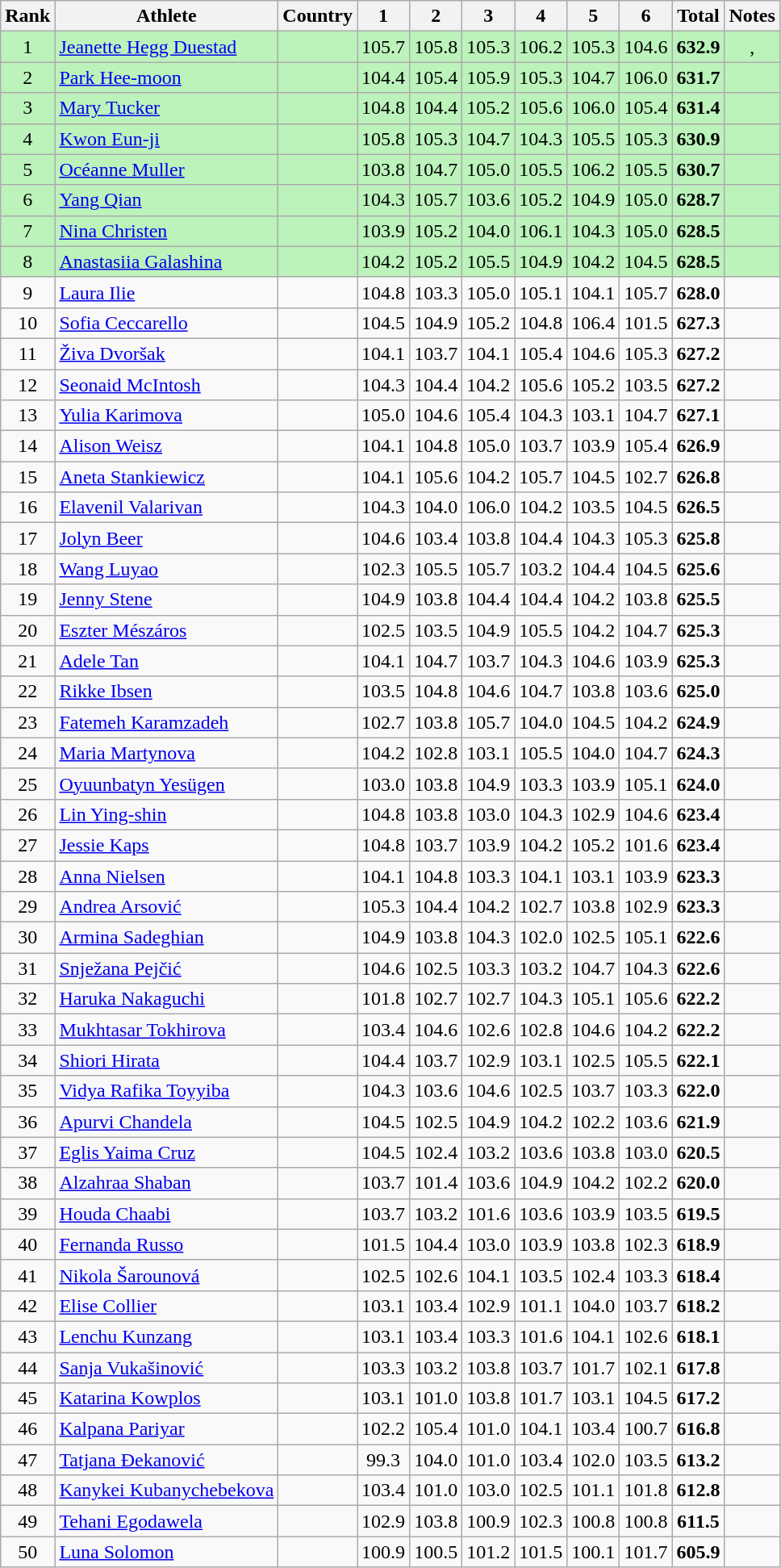<table class="wikitable sortable" style="text-align:center">
<tr>
<th>Rank</th>
<th>Athlete</th>
<th>Country</th>
<th class="sortable">1</th>
<th class="sortable">2</th>
<th class="sortable">3</th>
<th class="sortable">4</th>
<th class="sortable">5</th>
<th class="sortable">6</th>
<th>Total</th>
<th class="unsortable">Notes</th>
</tr>
<tr bgcolor=bbf3bb>
<td>1</td>
<td align=left><a href='#'>Jeanette Hegg Duestad</a></td>
<td align=left></td>
<td>105.7</td>
<td>105.8</td>
<td>105.3</td>
<td>106.2</td>
<td>105.3</td>
<td>104.6</td>
<td><strong>632.9</strong></td>
<td>, </td>
</tr>
<tr bgcolor=bbf3bb>
<td>2</td>
<td align=left><a href='#'>Park Hee-moon</a></td>
<td align=left></td>
<td>104.4</td>
<td>105.4</td>
<td>105.9</td>
<td>105.3</td>
<td>104.7</td>
<td>106.0</td>
<td><strong>631.7</strong></td>
<td></td>
</tr>
<tr bgcolor=bbf3bb>
<td>3</td>
<td align=left><a href='#'>Mary Tucker</a></td>
<td align=left></td>
<td>104.8</td>
<td>104.4</td>
<td>105.2</td>
<td>105.6</td>
<td>106.0</td>
<td>105.4</td>
<td><strong>631.4</strong></td>
<td></td>
</tr>
<tr bgcolor=bbf3bb>
<td>4</td>
<td align=left><a href='#'>Kwon Eun-ji</a></td>
<td align=left></td>
<td>105.8</td>
<td>105.3</td>
<td>104.7</td>
<td>104.3</td>
<td>105.5</td>
<td>105.3</td>
<td><strong>630.9</strong></td>
<td></td>
</tr>
<tr bgcolor=bbf3bb>
<td>5</td>
<td align=left><a href='#'>Océanne Muller</a></td>
<td align=left></td>
<td>103.8</td>
<td>104.7</td>
<td>105.0</td>
<td>105.5</td>
<td>106.2</td>
<td>105.5</td>
<td><strong>630.7</strong></td>
<td></td>
</tr>
<tr bgcolor=bbf3bb>
<td>6</td>
<td align=left><a href='#'>Yang Qian</a></td>
<td align=left></td>
<td>104.3</td>
<td>105.7</td>
<td>103.6</td>
<td>105.2</td>
<td>104.9</td>
<td>105.0</td>
<td><strong>628.7</strong></td>
<td></td>
</tr>
<tr bgcolor=bbf3bb>
<td>7</td>
<td align=left><a href='#'>Nina Christen</a></td>
<td align=left></td>
<td>103.9</td>
<td>105.2</td>
<td>104.0</td>
<td>106.1</td>
<td>104.3</td>
<td>105.0</td>
<td><strong>628.5</strong></td>
<td></td>
</tr>
<tr bgcolor=bbf3bb>
<td>8</td>
<td align=left><a href='#'>Anastasiia Galashina</a></td>
<td align=left></td>
<td>104.2</td>
<td>105.2</td>
<td>105.5</td>
<td>104.9</td>
<td>104.2</td>
<td>104.5</td>
<td><strong>628.5</strong></td>
<td></td>
</tr>
<tr>
<td>9</td>
<td align=left><a href='#'>Laura Ilie</a></td>
<td align=left></td>
<td>104.8</td>
<td>103.3</td>
<td>105.0</td>
<td>105.1</td>
<td>104.1</td>
<td>105.7</td>
<td><strong>628.0</strong></td>
<td></td>
</tr>
<tr>
<td>10</td>
<td align=left><a href='#'>Sofia Ceccarello</a></td>
<td align=left></td>
<td>104.5</td>
<td>104.9</td>
<td>105.2</td>
<td>104.8</td>
<td>106.4</td>
<td>101.5</td>
<td><strong>627.3</strong></td>
<td></td>
</tr>
<tr>
<td>11</td>
<td align=left><a href='#'>Živa Dvoršak</a></td>
<td align=left></td>
<td>104.1</td>
<td>103.7</td>
<td>104.1</td>
<td>105.4</td>
<td>104.6</td>
<td>105.3</td>
<td><strong>627.2</strong></td>
<td></td>
</tr>
<tr>
<td>12</td>
<td align=left><a href='#'>Seonaid McIntosh</a></td>
<td align=left></td>
<td>104.3</td>
<td>104.4</td>
<td>104.2</td>
<td>105.6</td>
<td>105.2</td>
<td>103.5</td>
<td><strong>627.2</strong></td>
<td></td>
</tr>
<tr>
<td>13</td>
<td align=left><a href='#'>Yulia Karimova</a></td>
<td align=left></td>
<td>105.0</td>
<td>104.6</td>
<td>105.4</td>
<td>104.3</td>
<td>103.1</td>
<td>104.7</td>
<td><strong>627.1</strong></td>
<td></td>
</tr>
<tr>
<td>14</td>
<td align=left><a href='#'>Alison Weisz</a></td>
<td align=left></td>
<td>104.1</td>
<td>104.8</td>
<td>105.0</td>
<td>103.7</td>
<td>103.9</td>
<td>105.4</td>
<td><strong>626.9</strong></td>
<td></td>
</tr>
<tr>
<td>15</td>
<td align=left><a href='#'>Aneta Stankiewicz</a></td>
<td align=left></td>
<td>104.1</td>
<td>105.6</td>
<td>104.2</td>
<td>105.7</td>
<td>104.5</td>
<td>102.7</td>
<td><strong>626.8</strong></td>
<td></td>
</tr>
<tr>
<td>16</td>
<td align=left><a href='#'>Elavenil Valarivan</a></td>
<td align=left></td>
<td>104.3</td>
<td>104.0</td>
<td>106.0</td>
<td>104.2</td>
<td>103.5</td>
<td>104.5</td>
<td><strong>626.5</strong></td>
<td></td>
</tr>
<tr>
<td>17</td>
<td align=left><a href='#'>Jolyn Beer</a></td>
<td align=left></td>
<td>104.6</td>
<td>103.4</td>
<td>103.8</td>
<td>104.4</td>
<td>104.3</td>
<td>105.3</td>
<td><strong>625.8</strong></td>
<td></td>
</tr>
<tr>
<td>18</td>
<td align=left><a href='#'>Wang Luyao</a></td>
<td align=left></td>
<td>102.3</td>
<td>105.5</td>
<td>105.7</td>
<td>103.2</td>
<td>104.4</td>
<td>104.5</td>
<td><strong>625.6</strong></td>
<td></td>
</tr>
<tr>
<td>19</td>
<td align=left><a href='#'>Jenny Stene</a></td>
<td align=left></td>
<td>104.9</td>
<td>103.8</td>
<td>104.4</td>
<td>104.4</td>
<td>104.2</td>
<td>103.8</td>
<td><strong>625.5</strong></td>
<td></td>
</tr>
<tr>
<td>20</td>
<td align=left><a href='#'>Eszter Mészáros</a></td>
<td align=left></td>
<td>102.5</td>
<td>103.5</td>
<td>104.9</td>
<td>105.5</td>
<td>104.2</td>
<td>104.7</td>
<td><strong>625.3</strong></td>
<td></td>
</tr>
<tr>
<td>21</td>
<td align=left><a href='#'>Adele Tan</a></td>
<td align=left></td>
<td>104.1</td>
<td>104.7</td>
<td>103.7</td>
<td>104.3</td>
<td>104.6</td>
<td>103.9</td>
<td><strong>625.3</strong></td>
<td></td>
</tr>
<tr>
<td>22</td>
<td align=left><a href='#'>Rikke Ibsen</a></td>
<td align=left></td>
<td>103.5</td>
<td>104.8</td>
<td>104.6</td>
<td>104.7</td>
<td>103.8</td>
<td>103.6</td>
<td><strong>625.0</strong></td>
<td></td>
</tr>
<tr>
<td>23</td>
<td align=left><a href='#'>Fatemeh Karamzadeh</a></td>
<td align=left></td>
<td>102.7</td>
<td>103.8</td>
<td>105.7</td>
<td>104.0</td>
<td>104.5</td>
<td>104.2</td>
<td><strong>624.9</strong></td>
<td></td>
</tr>
<tr>
<td>24</td>
<td align=left><a href='#'>Maria Martynova</a></td>
<td align=left></td>
<td>104.2</td>
<td>102.8</td>
<td>103.1</td>
<td>105.5</td>
<td>104.0</td>
<td>104.7</td>
<td><strong>624.3</strong></td>
<td></td>
</tr>
<tr>
<td>25</td>
<td align=left><a href='#'>Oyuunbatyn Yesügen</a></td>
<td align=left></td>
<td>103.0</td>
<td>103.8</td>
<td>104.9</td>
<td>103.3</td>
<td>103.9</td>
<td>105.1</td>
<td><strong>624.0</strong></td>
<td></td>
</tr>
<tr>
<td>26</td>
<td align=left><a href='#'>Lin Ying-shin</a></td>
<td align=left></td>
<td>104.8</td>
<td>103.8</td>
<td>103.0</td>
<td>104.3</td>
<td>102.9</td>
<td>104.6</td>
<td><strong>623.4</strong></td>
<td></td>
</tr>
<tr>
<td>27</td>
<td align=left><a href='#'>Jessie Kaps</a></td>
<td align=left></td>
<td>104.8</td>
<td>103.7</td>
<td>103.9</td>
<td>104.2</td>
<td>105.2</td>
<td>101.6</td>
<td><strong>623.4</strong></td>
<td></td>
</tr>
<tr>
<td>28</td>
<td align=left><a href='#'>Anna Nielsen</a></td>
<td align=left></td>
<td>104.1</td>
<td>104.8</td>
<td>103.3</td>
<td>104.1</td>
<td>103.1</td>
<td>103.9</td>
<td><strong>623.3</strong></td>
<td></td>
</tr>
<tr>
<td>29</td>
<td align=left><a href='#'>Andrea Arsović</a></td>
<td align=left></td>
<td>105.3</td>
<td>104.4</td>
<td>104.2</td>
<td>102.7</td>
<td>103.8</td>
<td>102.9</td>
<td><strong>623.3</strong></td>
<td></td>
</tr>
<tr>
<td>30</td>
<td align=left><a href='#'>Armina Sadeghian</a></td>
<td align=left></td>
<td>104.9</td>
<td>103.8</td>
<td>104.3</td>
<td>102.0</td>
<td>102.5</td>
<td>105.1</td>
<td><strong>622.6</strong></td>
<td></td>
</tr>
<tr>
<td>31</td>
<td align=left><a href='#'>Snježana Pejčić</a></td>
<td align=left></td>
<td>104.6</td>
<td>102.5</td>
<td>103.3</td>
<td>103.2</td>
<td>104.7</td>
<td>104.3</td>
<td><strong>622.6</strong></td>
<td></td>
</tr>
<tr>
<td>32</td>
<td align=left><a href='#'>Haruka Nakaguchi</a></td>
<td align=left></td>
<td>101.8</td>
<td>102.7</td>
<td>102.7</td>
<td>104.3</td>
<td>105.1</td>
<td>105.6</td>
<td><strong>622.2</strong></td>
<td></td>
</tr>
<tr>
<td>33</td>
<td align=left><a href='#'>Mukhtasar Tokhirova</a></td>
<td align=left></td>
<td>103.4</td>
<td>104.6</td>
<td>102.6</td>
<td>102.8</td>
<td>104.6</td>
<td>104.2</td>
<td><strong>622.2</strong></td>
<td></td>
</tr>
<tr>
<td>34</td>
<td align=left><a href='#'>Shiori Hirata</a></td>
<td align=left></td>
<td>104.4</td>
<td>103.7</td>
<td>102.9</td>
<td>103.1</td>
<td>102.5</td>
<td>105.5</td>
<td><strong>622.1</strong></td>
<td></td>
</tr>
<tr>
<td>35</td>
<td align=left><a href='#'>Vidya Rafika Toyyiba</a></td>
<td align=left></td>
<td>104.3</td>
<td>103.6</td>
<td>104.6</td>
<td>102.5</td>
<td>103.7</td>
<td>103.3</td>
<td><strong>622.0</strong></td>
<td></td>
</tr>
<tr>
<td>36</td>
<td align=left><a href='#'>Apurvi Chandela</a></td>
<td align=left></td>
<td>104.5</td>
<td>102.5</td>
<td>104.9</td>
<td>104.2</td>
<td>102.2</td>
<td>103.6</td>
<td><strong>621.9</strong></td>
<td></td>
</tr>
<tr>
<td>37</td>
<td align=left><a href='#'>Eglis Yaima Cruz</a></td>
<td align=left></td>
<td>104.5</td>
<td>102.4</td>
<td>103.2</td>
<td>103.6</td>
<td>103.8</td>
<td>103.0</td>
<td><strong>620.5</strong></td>
<td></td>
</tr>
<tr>
<td>38</td>
<td align=left><a href='#'>Alzahraa Shaban</a></td>
<td align=left></td>
<td>103.7</td>
<td>101.4</td>
<td>103.6</td>
<td>104.9</td>
<td>104.2</td>
<td>102.2</td>
<td><strong>620.0</strong></td>
<td></td>
</tr>
<tr>
<td>39</td>
<td align=left><a href='#'>Houda Chaabi</a></td>
<td align=left></td>
<td>103.7</td>
<td>103.2</td>
<td>101.6</td>
<td>103.6</td>
<td>103.9</td>
<td>103.5</td>
<td><strong>619.5</strong></td>
<td></td>
</tr>
<tr>
<td>40</td>
<td align=left><a href='#'>Fernanda Russo</a></td>
<td align=left></td>
<td>101.5</td>
<td>104.4</td>
<td>103.0</td>
<td>103.9</td>
<td>103.8</td>
<td>102.3</td>
<td><strong>618.9</strong></td>
<td></td>
</tr>
<tr>
<td>41</td>
<td align=left><a href='#'>Nikola Šarounová</a></td>
<td align=left></td>
<td>102.5</td>
<td>102.6</td>
<td>104.1</td>
<td>103.5</td>
<td>102.4</td>
<td>103.3</td>
<td><strong>618.4</strong></td>
<td></td>
</tr>
<tr>
<td>42</td>
<td align=left><a href='#'>Elise Collier</a></td>
<td align=left></td>
<td>103.1</td>
<td>103.4</td>
<td>102.9</td>
<td>101.1</td>
<td>104.0</td>
<td>103.7</td>
<td><strong>618.2</strong></td>
<td></td>
</tr>
<tr>
<td>43</td>
<td align=left><a href='#'>Lenchu Kunzang</a></td>
<td align=left></td>
<td>103.1</td>
<td>103.4</td>
<td>103.3</td>
<td>101.6</td>
<td>104.1</td>
<td>102.6</td>
<td><strong>618.1</strong></td>
<td></td>
</tr>
<tr>
<td>44</td>
<td align=left><a href='#'>Sanja Vukašinović</a></td>
<td align=left></td>
<td>103.3</td>
<td>103.2</td>
<td>103.8</td>
<td>103.7</td>
<td>101.7</td>
<td>102.1</td>
<td><strong>617.8</strong></td>
<td></td>
</tr>
<tr>
<td>45</td>
<td align=left><a href='#'>Katarina Kowplos</a></td>
<td align=left></td>
<td>103.1</td>
<td>101.0</td>
<td>103.8</td>
<td>101.7</td>
<td>103.1</td>
<td>104.5</td>
<td><strong>617.2</strong></td>
<td></td>
</tr>
<tr>
<td>46</td>
<td align=left><a href='#'>Kalpana Pariyar</a></td>
<td align=left></td>
<td>102.2</td>
<td>105.4</td>
<td>101.0</td>
<td>104.1</td>
<td>103.4</td>
<td>100.7</td>
<td><strong>616.8</strong></td>
<td></td>
</tr>
<tr>
<td>47</td>
<td align=left><a href='#'>Tatjana Đekanović</a></td>
<td align=left></td>
<td>99.3</td>
<td>104.0</td>
<td>101.0</td>
<td>103.4</td>
<td>102.0</td>
<td>103.5</td>
<td><strong>613.2</strong></td>
<td></td>
</tr>
<tr>
<td>48</td>
<td align=left><a href='#'>Kanykei Kubanychebekova</a></td>
<td align=left></td>
<td>103.4</td>
<td>101.0</td>
<td>103.0</td>
<td>102.5</td>
<td>101.1</td>
<td>101.8</td>
<td><strong>612.8</strong></td>
<td></td>
</tr>
<tr>
<td>49</td>
<td align=left><a href='#'>Tehani Egodawela</a></td>
<td align=left></td>
<td>102.9</td>
<td>103.8</td>
<td>100.9</td>
<td>102.3</td>
<td>100.8</td>
<td>100.8</td>
<td><strong>611.5</strong></td>
<td></td>
</tr>
<tr>
<td>50</td>
<td align=left><a href='#'>Luna Solomon</a></td>
<td align=left></td>
<td>100.9</td>
<td>100.5</td>
<td>101.2</td>
<td>101.5</td>
<td>100.1</td>
<td>101.7</td>
<td><strong>605.9</strong></td>
<td></td>
</tr>
</table>
